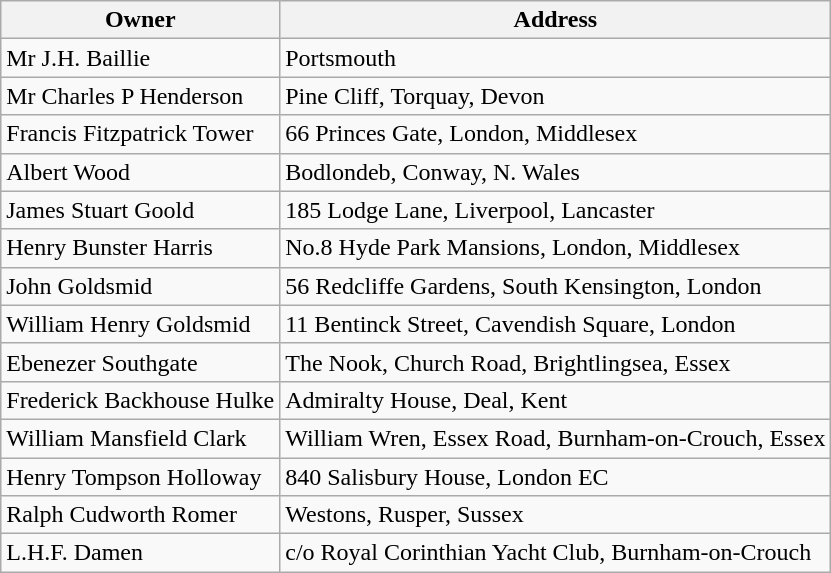<table class="wikitable">
<tr>
<th>Owner</th>
<th>Address</th>
</tr>
<tr>
<td>Mr J.H. Baillie</td>
<td>Portsmouth</td>
</tr>
<tr>
<td>Mr Charles P Henderson</td>
<td>Pine Cliff, Torquay, Devon</td>
</tr>
<tr>
<td>Francis Fitzpatrick Tower</td>
<td>66 Princes Gate, London, Middlesex</td>
</tr>
<tr>
<td>Albert Wood</td>
<td>Bodlondeb, Conway, N. Wales</td>
</tr>
<tr>
<td>James Stuart Goold</td>
<td>185 Lodge Lane, Liverpool, Lancaster</td>
</tr>
<tr>
<td>Henry Bunster Harris</td>
<td>No.8 Hyde Park Mansions, London, Middlesex</td>
</tr>
<tr>
<td>John Goldsmid</td>
<td>56 Redcliffe Gardens, South Kensington, London</td>
</tr>
<tr>
<td>William Henry Goldsmid</td>
<td>11 Bentinck Street, Cavendish Square, London</td>
</tr>
<tr>
<td>Ebenezer Southgate</td>
<td>The Nook, Church Road, Brightlingsea, Essex</td>
</tr>
<tr>
<td>Frederick Backhouse Hulke</td>
<td>Admiralty House, Deal, Kent</td>
</tr>
<tr>
<td>William Mansfield Clark</td>
<td>William Wren, Essex Road, Burnham-on-Crouch, Essex</td>
</tr>
<tr>
<td>Henry Tompson Holloway</td>
<td>840 Salisbury House, London EC</td>
</tr>
<tr>
<td>Ralph Cudworth Romer</td>
<td>Westons, Rusper, Sussex</td>
</tr>
<tr>
<td>L.H.F. Damen</td>
<td>c/o Royal Corinthian Yacht Club, Burnham-on-Crouch</td>
</tr>
</table>
